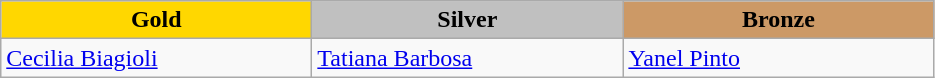<table class="wikitable" style="text-align:left">
<tr align="center">
<td width=200 bgcolor=gold><strong>Gold</strong></td>
<td width=200 bgcolor=silver><strong>Silver</strong></td>
<td width=200 bgcolor=CC9966><strong>Bronze</strong></td>
</tr>
<tr>
<td><a href='#'>Cecilia Biagioli</a><br><em></em></td>
<td><a href='#'>Tatiana Barbosa</a><br><em></em></td>
<td><a href='#'>Yanel Pinto</a><br><em></em></td>
</tr>
</table>
